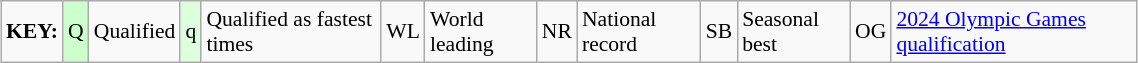<table class="wikitable" style="margin:0.5em auto; font-size:90%;position:relative;" width=60%>
<tr>
<td><strong>KEY:</strong></td>
<td bgcolor=ccffcc align=center>Q</td>
<td>Qualified</td>
<td bgcolor=ddffdd align=center>q</td>
<td>Qualified as fastest times</td>
<td align=center>WL</td>
<td>World leading</td>
<td align=center>NR</td>
<td>National record</td>
<td align=center>SB</td>
<td>Seasonal best</td>
<td align=center>OG</td>
<td><a href='#'>2024 Olympic Games qualification</a></td>
</tr>
</table>
